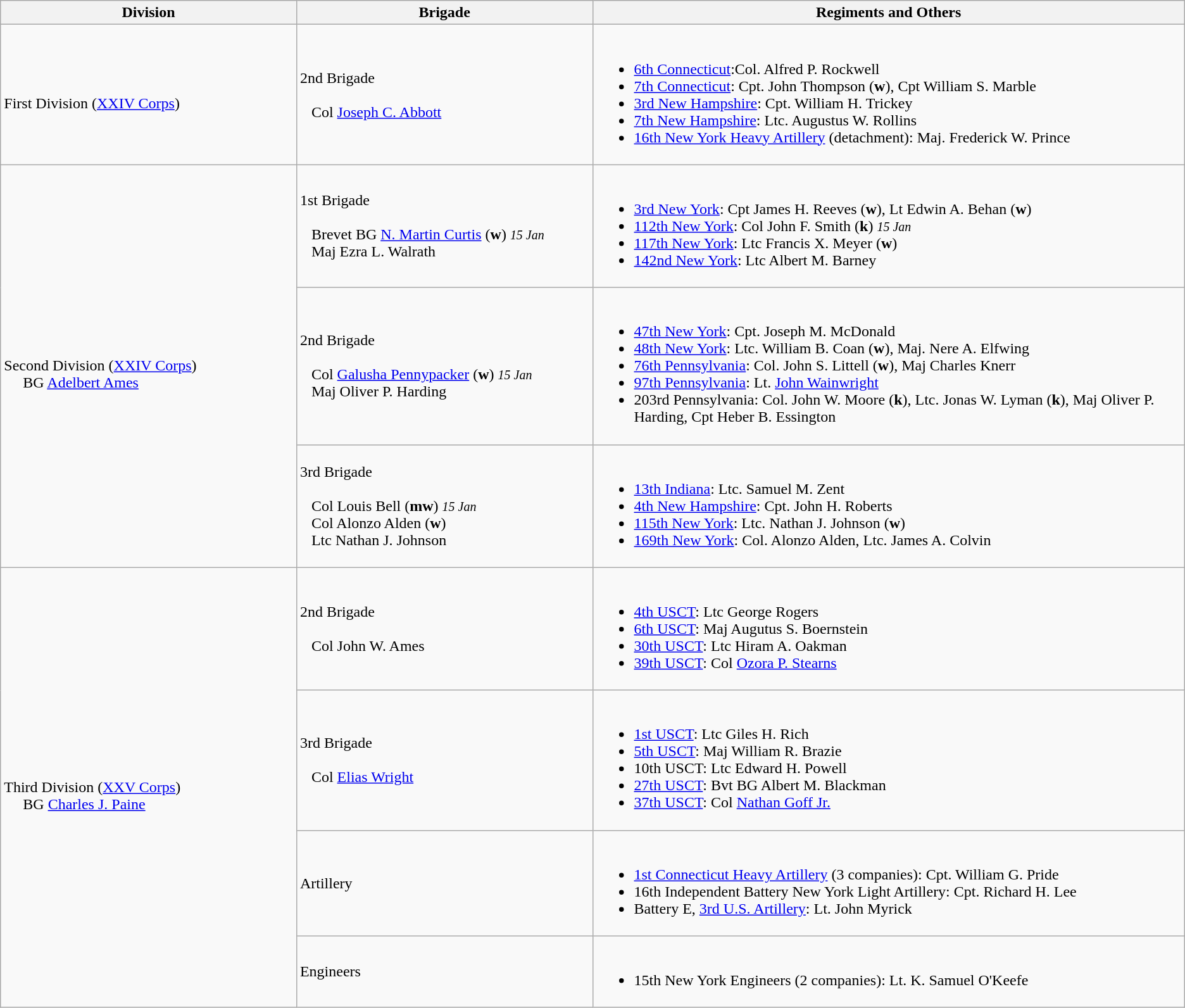<table class="wikitable">
<tr>
<th width=25%>Division</th>
<th width=25%>Brigade</th>
<th>Regiments and Others</th>
</tr>
<tr>
<td rowspan=1><br>First Division (<a href='#'>XXIV Corps</a>)</td>
<td>2nd Brigade<br><br>  
Col <a href='#'>Joseph C. Abbott</a></td>
<td><br><ul><li><a href='#'>6th Connecticut</a>:Col. Alfred P. Rockwell</li><li><a href='#'>7th Connecticut</a>: Cpt. John Thompson (<strong>w</strong>), Cpt William S. Marble</li><li><a href='#'>3rd New Hampshire</a>: Cpt. William H. Trickey</li><li><a href='#'>7th New Hampshire</a>: Ltc. Augustus W. Rollins</li><li><a href='#'>16th New York Heavy Artillery</a> (detachment): Maj. Frederick W. Prince</li></ul></td>
</tr>
<tr>
<td rowspan="3"><br>Second Division (<a href='#'>XXIV Corps</a>)
<br>    
BG <a href='#'>Adelbert Ames</a></td>
<td>1st Brigade<br><br>  
Brevet BG <a href='#'>N. Martin Curtis</a> (<strong>w</strong>) <small><em>15 Jan</em></small><br>  
Maj Ezra L. Walrath</td>
<td><br><ul><li><a href='#'>3rd New York</a>: Cpt James H. Reeves (<strong>w</strong>), Lt Edwin A. Behan (<strong>w</strong>)</li><li><a href='#'>112th New York</a>: Col John F. Smith (<strong>k</strong>) <small><em>15 Jan</em></small></li><li><a href='#'>117th New York</a>: Ltc Francis X. Meyer (<strong>w</strong>)</li><li><a href='#'>142nd New York</a>: Ltc Albert M. Barney</li></ul></td>
</tr>
<tr>
<td>2nd Brigade<br><br>  
Col <a href='#'>Galusha Pennypacker</a> (<strong>w</strong>) <small><em>15 Jan</em></small><br>  
Maj Oliver P. Harding</td>
<td><br><ul><li><a href='#'>47th New York</a>: Cpt. Joseph M. McDonald</li><li><a href='#'>48th New York</a>: Ltc. William B. Coan (<strong>w</strong>), Maj. Nere A. Elfwing</li><li><a href='#'>76th Pennsylvania</a>: Col. John S. Littell (<strong>w</strong>), Maj Charles Knerr</li><li><a href='#'>97th Pennsylvania</a>: Lt. <a href='#'>John Wainwright</a></li><li>203rd Pennsylvania: Col. John W. Moore (<strong>k</strong>), Ltc. Jonas W. Lyman (<strong>k</strong>),  Maj Oliver P. Harding, Cpt Heber B. Essington</li></ul></td>
</tr>
<tr>
<td>3rd Brigade<br><br>  
Col Louis Bell (<strong>mw</strong>) <small><em>15 Jan</em></small><br>  
Col Alonzo Alden (<strong>w</strong>)<br>  
Ltc Nathan J. Johnson</td>
<td><br><ul><li><a href='#'>13th Indiana</a>: Ltc. Samuel M. Zent</li><li><a href='#'>4th New Hampshire</a>: Cpt. John H. Roberts</li><li><a href='#'>115th New York</a>: Ltc. Nathan J. Johnson (<strong>w</strong>)</li><li><a href='#'>169th New York</a>: Col. Alonzo Alden, Ltc. James A. Colvin</li></ul></td>
</tr>
<tr>
<td rowspan="4"><br>Third Division (<a href='#'>XXV Corps</a>)
<br>    
BG <a href='#'>Charles J. Paine</a></td>
<td>2nd Brigade<br><br>  
Col John W. Ames</td>
<td><br><ul><li><a href='#'>4th USCT</a>: Ltc George Rogers</li><li><a href='#'>6th USCT</a>: Maj Augutus S. Boernstein</li><li><a href='#'>30th USCT</a>: Ltc Hiram A. Oakman</li><li><a href='#'>39th USCT</a>: Col <a href='#'>Ozora P. Stearns</a></li></ul></td>
</tr>
<tr>
<td>3rd Brigade<br><br>  
Col <a href='#'>Elias Wright</a></td>
<td><br><ul><li><a href='#'>1st USCT</a>: Ltc Giles H. Rich</li><li><a href='#'>5th USCT</a>: Maj William R. Brazie</li><li>10th USCT: Ltc Edward H. Powell</li><li><a href='#'>27th USCT</a>: Bvt BG Albert M. Blackman</li><li><a href='#'>37th USCT</a>: Col <a href='#'>Nathan Goff Jr.</a></li></ul></td>
</tr>
<tr>
<td>Artillery</td>
<td><br><ul><li><a href='#'>1st Connecticut Heavy Artillery</a> (3 companies): Cpt. William G. Pride</li><li>16th Independent Battery New York Light Artillery: Cpt. Richard H. Lee</li><li>Battery E, <a href='#'>3rd U.S. Artillery</a>: Lt. John Myrick</li></ul></td>
</tr>
<tr>
<td>Engineers</td>
<td><br><ul><li>15th New York Engineers (2 companies): Lt. K. Samuel O'Keefe</li></ul></td>
</tr>
</table>
